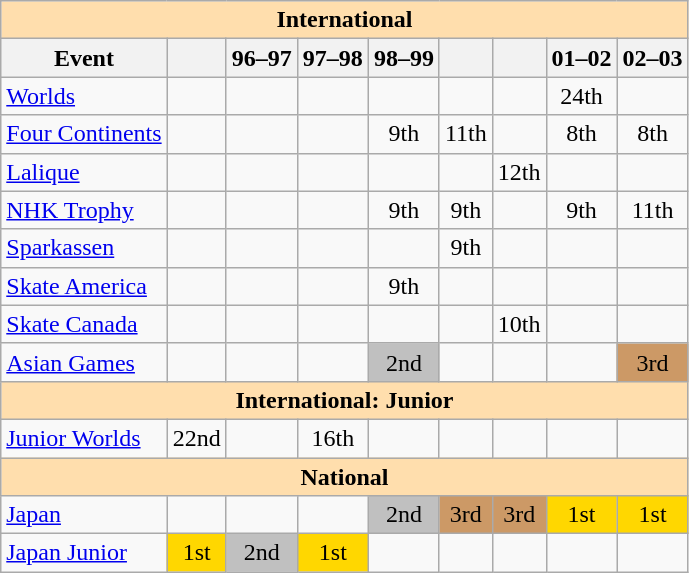<table class="wikitable" style="text-align:center">
<tr>
<th style="background-color: #ffdead; " colspan=9 align=center>International</th>
</tr>
<tr>
<th>Event</th>
<th></th>
<th>96–97</th>
<th>97–98</th>
<th>98–99</th>
<th></th>
<th></th>
<th>01–02</th>
<th>02–03</th>
</tr>
<tr>
<td align=left><a href='#'>Worlds</a></td>
<td></td>
<td></td>
<td></td>
<td></td>
<td></td>
<td></td>
<td>24th</td>
<td></td>
</tr>
<tr>
<td align=left><a href='#'>Four Continents</a></td>
<td></td>
<td></td>
<td></td>
<td>9th</td>
<td>11th</td>
<td></td>
<td>8th</td>
<td>8th</td>
</tr>
<tr>
<td align=left> <a href='#'>Lalique</a></td>
<td></td>
<td></td>
<td></td>
<td></td>
<td></td>
<td>12th</td>
<td></td>
<td></td>
</tr>
<tr>
<td align=left> <a href='#'>NHK Trophy</a></td>
<td></td>
<td></td>
<td></td>
<td>9th</td>
<td>9th</td>
<td></td>
<td>9th</td>
<td>11th</td>
</tr>
<tr>
<td align=left> <a href='#'>Sparkassen</a></td>
<td></td>
<td></td>
<td></td>
<td></td>
<td>9th</td>
<td></td>
<td></td>
<td></td>
</tr>
<tr>
<td align=left> <a href='#'>Skate America</a></td>
<td></td>
<td></td>
<td></td>
<td>9th</td>
<td></td>
<td></td>
<td></td>
<td></td>
</tr>
<tr>
<td align=left> <a href='#'>Skate Canada</a></td>
<td></td>
<td></td>
<td></td>
<td></td>
<td></td>
<td>10th</td>
<td></td>
<td></td>
</tr>
<tr>
<td align=left><a href='#'>Asian Games</a></td>
<td></td>
<td></td>
<td></td>
<td bgcolor=silver>2nd</td>
<td></td>
<td></td>
<td></td>
<td bgcolor=cc9966>3rd</td>
</tr>
<tr>
<th style="background-color: #ffdead; " colspan=9 align=center>International: Junior</th>
</tr>
<tr>
<td align=left><a href='#'>Junior Worlds</a></td>
<td>22nd</td>
<td></td>
<td>16th</td>
<td></td>
<td></td>
<td></td>
<td></td>
<td></td>
</tr>
<tr>
<th style="background-color: #ffdead; " colspan=9 align=center>National</th>
</tr>
<tr>
<td align=left><a href='#'>Japan</a></td>
<td></td>
<td></td>
<td></td>
<td bgcolor=silver>2nd</td>
<td bgcolor=cc9966>3rd</td>
<td bgcolor=cc9966>3rd</td>
<td bgcolor=gold>1st</td>
<td bgcolor=gold>1st</td>
</tr>
<tr>
<td align=left><a href='#'>Japan Junior</a></td>
<td bgcolor=gold>1st</td>
<td bgcolor=silver>2nd</td>
<td bgcolor=gold>1st</td>
<td></td>
<td></td>
<td></td>
<td></td>
<td></td>
</tr>
</table>
